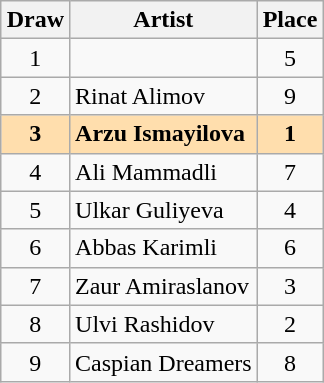<table class="sortable wikitable" style="margin: 1em auto 1em auto; text-align:center">
<tr>
<th>Draw</th>
<th>Artist</th>
<th>Place</th>
</tr>
<tr>
<td>1</td>
<td align="left"></td>
<td>5</td>
</tr>
<tr>
<td>2</td>
<td align="left">Rinat Alimov</td>
<td>9</td>
</tr>
<tr style="font-weight:bold; background:navajowhite;">
<td>3</td>
<td align="left">Arzu Ismayilova</td>
<td>1</td>
</tr>
<tr>
<td>4</td>
<td align="left">Ali Mammadli</td>
<td>7</td>
</tr>
<tr>
<td>5</td>
<td align="left">Ulkar Guliyeva</td>
<td>4</td>
</tr>
<tr>
<td>6</td>
<td align="left">Abbas Karimli</td>
<td>6</td>
</tr>
<tr>
<td>7</td>
<td align="left">Zaur Amiraslanov</td>
<td>3</td>
</tr>
<tr>
<td>8</td>
<td align="left">Ulvi Rashidov</td>
<td>2</td>
</tr>
<tr>
<td>9</td>
<td align="left">Caspian Dreamers</td>
<td>8</td>
</tr>
</table>
